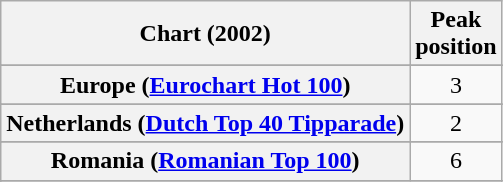<table class="wikitable sortable plainrowheaders" style="text-align:center">
<tr>
<th scope="col">Chart (2002)</th>
<th scope="col">Peak<br>position</th>
</tr>
<tr>
</tr>
<tr>
</tr>
<tr>
</tr>
<tr>
</tr>
<tr>
</tr>
<tr>
</tr>
<tr>
<th scope="row">Europe (<a href='#'>Eurochart Hot 100</a>)</th>
<td>3</td>
</tr>
<tr>
</tr>
<tr>
</tr>
<tr>
</tr>
<tr>
</tr>
<tr>
</tr>
<tr>
</tr>
<tr>
<th scope="row">Netherlands (<a href='#'>Dutch Top 40 Tipparade</a>)</th>
<td align="center">2</td>
</tr>
<tr>
</tr>
<tr>
</tr>
<tr>
</tr>
<tr>
<th scope="row">Romania (<a href='#'>Romanian Top 100</a>)</th>
<td>6</td>
</tr>
<tr>
</tr>
<tr>
</tr>
<tr>
</tr>
<tr>
</tr>
<tr>
</tr>
<tr>
</tr>
<tr>
</tr>
<tr>
</tr>
<tr>
</tr>
</table>
